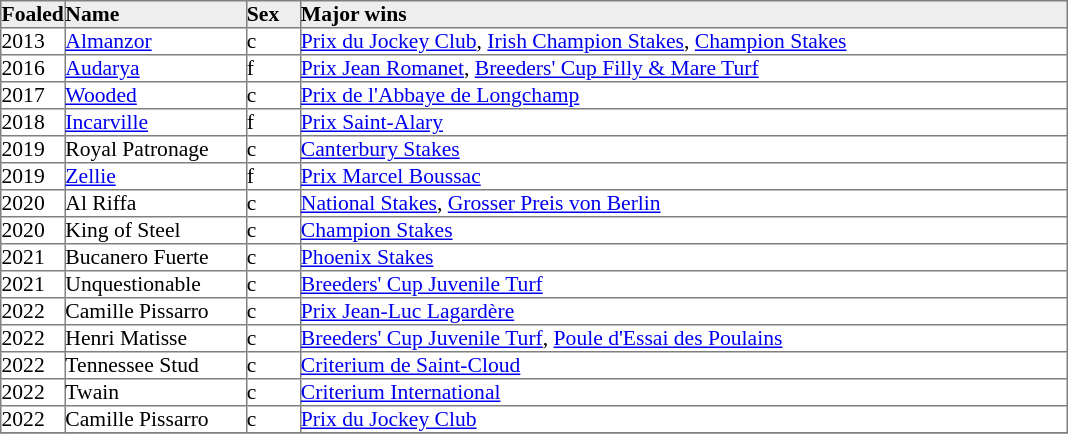<table border="1" cellpadding="0" style="border-collapse: collapse; font-size:90%">
<tr bgcolor="#eeeeee">
<td width="35px"><strong>Foaled</strong></td>
<td width="120px"><strong>Name</strong></td>
<td width="35px"><strong>Sex</strong></td>
<td width="510px"><strong>Major wins</strong></td>
</tr>
<tr>
<td>2013</td>
<td><a href='#'>Almanzor</a></td>
<td>c</td>
<td><a href='#'>Prix du Jockey Club</a>, <a href='#'>Irish Champion Stakes</a>, <a href='#'>Champion Stakes</a></td>
</tr>
<tr>
<td>2016</td>
<td><a href='#'>Audarya</a></td>
<td>f</td>
<td><a href='#'>Prix Jean Romanet</a>, <a href='#'>Breeders' Cup Filly & Mare Turf</a></td>
</tr>
<tr>
<td>2017</td>
<td><a href='#'>Wooded</a></td>
<td>c</td>
<td><a href='#'>Prix de l'Abbaye de Longchamp</a></td>
</tr>
<tr>
<td>2018</td>
<td><a href='#'>Incarville</a></td>
<td>f</td>
<td><a href='#'>Prix Saint-Alary</a></td>
</tr>
<tr>
<td>2019</td>
<td>Royal Patronage</td>
<td>c</td>
<td><a href='#'>Canterbury Stakes</a></td>
</tr>
<tr>
<td>2019</td>
<td><a href='#'>Zellie</a></td>
<td>f</td>
<td><a href='#'>Prix Marcel Boussac</a></td>
</tr>
<tr>
<td>2020</td>
<td>Al Riffa</td>
<td>c</td>
<td><a href='#'>National Stakes</a>, <a href='#'>Grosser Preis von Berlin</a></td>
</tr>
<tr>
<td>2020</td>
<td>King of Steel</td>
<td>c</td>
<td><a href='#'>Champion Stakes</a></td>
</tr>
<tr>
<td>2021</td>
<td>Bucanero Fuerte</td>
<td>c</td>
<td><a href='#'>Phoenix Stakes</a></td>
</tr>
<tr>
<td>2021</td>
<td>Unquestionable</td>
<td>c</td>
<td><a href='#'>Breeders' Cup Juvenile Turf</a></td>
</tr>
<tr>
<td>2022</td>
<td>Camille Pissarro</td>
<td>c</td>
<td><a href='#'>Prix Jean-Luc Lagardère</a></td>
</tr>
<tr>
<td>2022</td>
<td>Henri Matisse</td>
<td>c</td>
<td><a href='#'>Breeders' Cup Juvenile Turf</a>, <a href='#'>Poule d'Essai des Poulains</a></td>
</tr>
<tr>
<td>2022</td>
<td>Tennessee Stud</td>
<td>c</td>
<td><a href='#'>Criterium de Saint-Cloud</a></td>
</tr>
<tr>
<td>2022</td>
<td>Twain</td>
<td>c</td>
<td><a href='#'>Criterium International</a></td>
</tr>
<tr>
<td>2022</td>
<td>Camille Pissarro</td>
<td>c</td>
<td><a href='#'>Prix du Jockey Club</a></td>
</tr>
<tr>
</tr>
</table>
